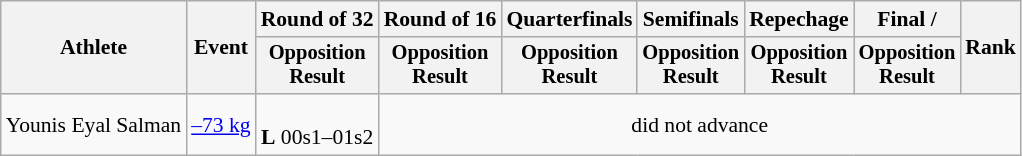<table class=wikitable style=font-size:90%;text-align:center>
<tr>
<th rowspan="2">Athlete</th>
<th rowspan="2">Event</th>
<th>Round of 32</th>
<th>Round of 16</th>
<th>Quarterfinals</th>
<th>Semifinals</th>
<th>Repechage</th>
<th>Final / </th>
<th rowspan=2>Rank</th>
</tr>
<tr style="font-size:95%">
<th>Opposition<br>Result</th>
<th>Opposition<br>Result</th>
<th>Opposition<br>Result</th>
<th>Opposition<br>Result</th>
<th>Opposition<br>Result</th>
<th>Opposition<br>Result</th>
</tr>
<tr>
<td align=left>Younis Eyal Salman</td>
<td align=left><a href='#'>–73 kg</a></td>
<td><br><strong>L</strong> 00s1–01s2</td>
<td colspan=6>did not advance</td>
</tr>
</table>
